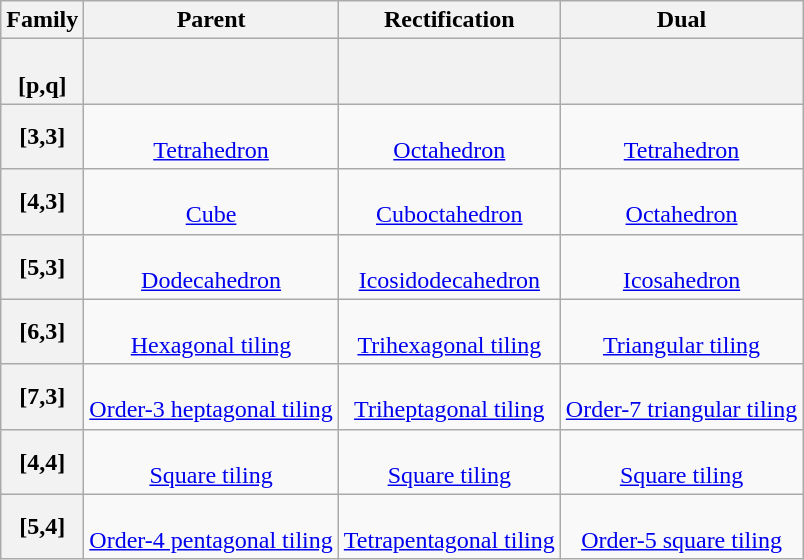<table class="wikitable">
<tr>
<th>Family</th>
<th>Parent</th>
<th>Rectification</th>
<th>Dual</th>
</tr>
<tr>
<th><br>[p,q]</th>
<th></th>
<th></th>
<th></th>
</tr>
<tr align=center>
<th>[3,3]</th>
<td><br><a href='#'>Tetrahedron</a></td>
<td><br><a href='#'>Octahedron</a></td>
<td><br><a href='#'>Tetrahedron</a></td>
</tr>
<tr align=center>
<th>[4,3]</th>
<td><br><a href='#'>Cube</a></td>
<td><br><a href='#'>Cuboctahedron</a></td>
<td><br><a href='#'>Octahedron</a></td>
</tr>
<tr align=center>
<th>[5,3]</th>
<td><br><a href='#'>Dodecahedron</a></td>
<td><br><a href='#'>Icosidodecahedron</a></td>
<td><br><a href='#'>Icosahedron</a></td>
</tr>
<tr align=center>
<th>[6,3]</th>
<td><br><a href='#'>Hexagonal tiling</a></td>
<td><br><a href='#'>Trihexagonal tiling</a></td>
<td><br><a href='#'>Triangular tiling</a></td>
</tr>
<tr align=center>
<th>[7,3]</th>
<td><br><a href='#'>Order-3 heptagonal tiling</a></td>
<td><br><a href='#'>Triheptagonal tiling</a></td>
<td><br><a href='#'>Order-7 triangular tiling</a></td>
</tr>
<tr align=center>
<th>[4,4]</th>
<td><br><a href='#'>Square tiling</a></td>
<td><br><a href='#'>Square tiling</a></td>
<td><br><a href='#'>Square tiling</a></td>
</tr>
<tr align=center>
<th>[5,4]</th>
<td><br><a href='#'>Order-4 pentagonal tiling</a></td>
<td><br><a href='#'>Tetrapentagonal tiling</a></td>
<td><br><a href='#'>Order-5 square tiling</a></td>
</tr>
</table>
